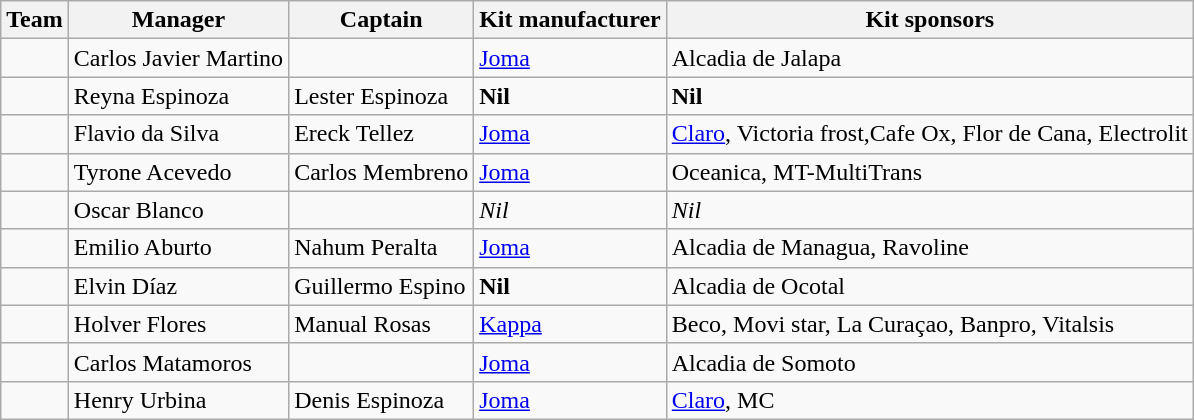<table class="wikitable sortable">
<tr>
<th>Team</th>
<th>Manager</th>
<th>Captain</th>
<th>Kit manufacturer</th>
<th>Kit sponsors</th>
</tr>
<tr>
<td></td>
<td align="left"> Carlos Javier Martino</td>
<td align="left"></td>
<td><a href='#'>Joma</a></td>
<td>Alcadia de Jalapa</td>
</tr>
<tr>
<td></td>
<td align="left"> Reyna Espinoza</td>
<td align="left"> Lester Espinoza</td>
<td><strong>Nil</strong></td>
<td><strong>Nil</strong></td>
</tr>
<tr>
<td></td>
<td align="left"> Flavio da Silva</td>
<td align="left"> Ereck Tellez</td>
<td><a href='#'>Joma</a></td>
<td><a href='#'>Claro</a>,  Victoria frost,Cafe Ox, Flor de Cana, Electrolit</td>
</tr>
<tr>
<td></td>
<td align="left"> Tyrone Acevedo</td>
<td align="left"> Carlos Membreno</td>
<td><a href='#'>Joma</a></td>
<td>Oceanica, MT-MultiTrans</td>
</tr>
<tr>
<td></td>
<td align="left"> Oscar Blanco</td>
<td align="left"></td>
<td><em>Nil</em></td>
<td><em>Nil</em></td>
</tr>
<tr>
<td></td>
<td align="left"> Emilio Aburto</td>
<td align="left"> Nahum Peralta</td>
<td><a href='#'>Joma</a></td>
<td>Alcadia de Managua, Ravoline</td>
</tr>
<tr>
<td></td>
<td> Elvin Díaz</td>
<td> Guillermo Espino</td>
<td><strong>Nil</strong></td>
<td>Alcadia de Ocotal</td>
</tr>
<tr>
<td></td>
<td align="left">  Holver Flores</td>
<td align="left">  Manual Rosas</td>
<td><a href='#'>Kappa</a></td>
<td>Beco, Movi star, La Curaçao, Banpro, Vitalsis</td>
</tr>
<tr>
<td></td>
<td align="left"> Carlos Matamoros</td>
<td align="left"></td>
<td><a href='#'>Joma</a></td>
<td>Alcadia de Somoto</td>
</tr>
<tr>
<td></td>
<td align="left"> Henry Urbina</td>
<td align="left"> Denis Espinoza</td>
<td><a href='#'>Joma</a></td>
<td><a href='#'>Claro</a>, MC</td>
</tr>
</table>
